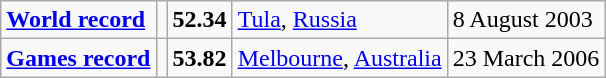<table class="wikitable">
<tr>
<td><a href='#'><strong>World record</strong></a></td>
<td></td>
<td><strong>52.34</strong></td>
<td><a href='#'>Tula</a>, <a href='#'>Russia</a></td>
<td>8 August 2003</td>
</tr>
<tr>
<td><a href='#'><strong>Games record</strong></a></td>
<td></td>
<td><strong>53.82</strong></td>
<td><a href='#'>Melbourne</a>, <a href='#'>Australia</a></td>
<td>23 March 2006</td>
</tr>
</table>
